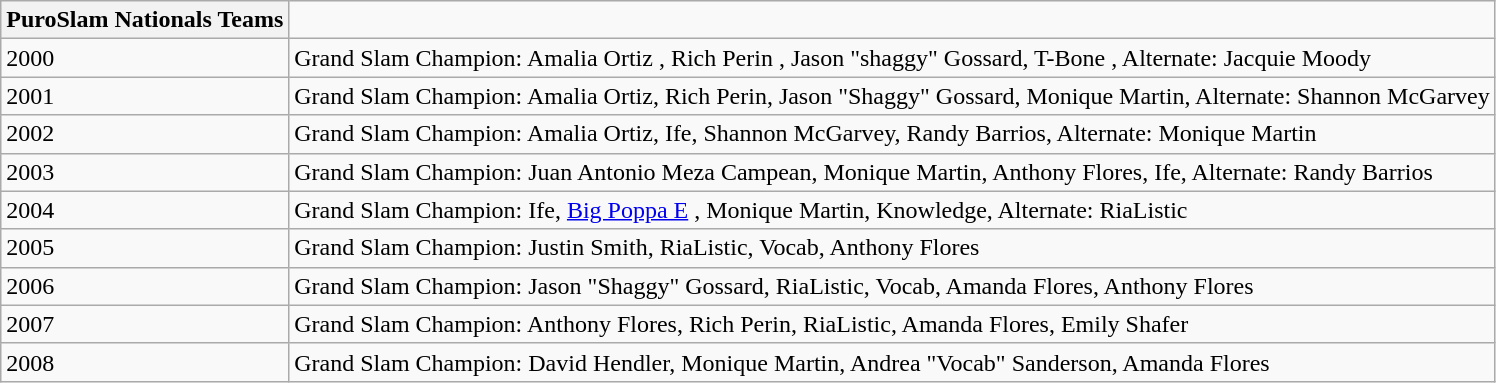<table class="wikitable">
<tr>
<th>PuroSlam Nationals Teams</th>
</tr>
<tr>
<td>2000</td>
<td>Grand Slam Champion: Amalia Ortiz , Rich Perin , Jason "shaggy" Gossard, T-Bone , Alternate: Jacquie Moody</td>
</tr>
<tr>
<td>2001</td>
<td>Grand Slam Champion: Amalia Ortiz, Rich Perin, Jason "Shaggy" Gossard, Monique Martin, Alternate: Shannon McGarvey</td>
</tr>
<tr>
<td>2002</td>
<td>Grand Slam Champion: Amalia Ortiz, Ife, Shannon McGarvey, Randy Barrios, Alternate: Monique Martin</td>
</tr>
<tr>
<td>2003</td>
<td>Grand Slam Champion: Juan Antonio Meza Campean,  Monique Martin, Anthony Flores,  Ife, Alternate: Randy Barrios</td>
</tr>
<tr>
<td>2004</td>
<td>Grand Slam Champion: Ife, <a href='#'>Big Poppa E</a> , Monique Martin, Knowledge, Alternate: RiaListic</td>
</tr>
<tr>
<td>2005</td>
<td>Grand Slam Champion: Justin Smith, RiaListic, Vocab, Anthony Flores</td>
</tr>
<tr>
<td>2006</td>
<td>Grand Slam Champion: Jason "Shaggy" Gossard, RiaListic, Vocab, Amanda Flores, Anthony Flores</td>
</tr>
<tr>
<td>2007</td>
<td>Grand Slam Champion: Anthony Flores, Rich Perin, RiaListic, Amanda Flores, Emily Shafer</td>
</tr>
<tr>
<td>2008</td>
<td>Grand Slam Champion: David Hendler, Monique Martin, Andrea "Vocab" Sanderson, Amanda Flores</td>
</tr>
</table>
